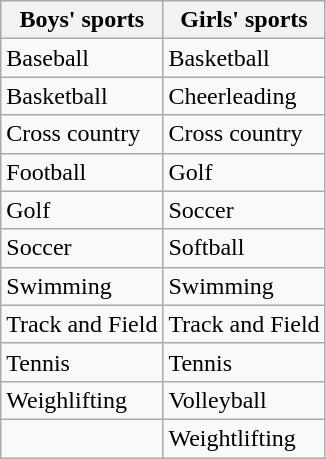<table class="wikitable">
<tr>
<th>Boys' sports</th>
<th>Girls' sports</th>
</tr>
<tr>
<td>Baseball</td>
<td>Basketball</td>
</tr>
<tr>
<td>Basketball</td>
<td>Cheerleading</td>
</tr>
<tr>
<td>Cross country</td>
<td>Cross country</td>
</tr>
<tr>
<td>Football</td>
<td>Golf</td>
</tr>
<tr>
<td>Golf</td>
<td>Soccer</td>
</tr>
<tr>
<td>Soccer</td>
<td>Softball</td>
</tr>
<tr>
<td>Swimming</td>
<td>Swimming</td>
</tr>
<tr>
<td>Track and Field</td>
<td>Track and Field</td>
</tr>
<tr>
<td>Tennis</td>
<td>Tennis</td>
</tr>
<tr>
<td>Weighlifting</td>
<td>Volleyball</td>
</tr>
<tr>
<td></td>
<td>Weightlifting</td>
</tr>
</table>
